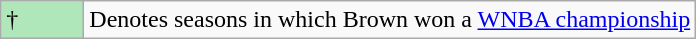<table class="wikitable">
<tr>
<td style="background:#afe6ba; width:3em;">†</td>
<td>Denotes seasons in which Brown won a <a href='#'>WNBA championship</a></td>
</tr>
</table>
